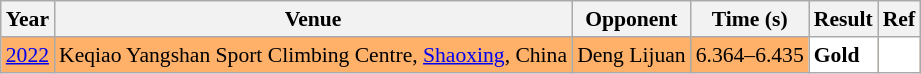<table class="sortable wikitable" style="font-size: 90%;">
<tr>
<th>Year</th>
<th>Venue</th>
<th>Opponent</th>
<th>Time (s)</th>
<th>Result</th>
<th>Ref</th>
</tr>
<tr style="background:#FFB069">
<td align="center"><a href='#'>2022</a></td>
<td align="left">Keqiao Yangshan Sport Climbing Centre, <a href='#'>Shaoxing</a>, China</td>
<td align="left"> Deng Lijuan</td>
<td align="left">6.364–6.435</td>
<td style="text-align:left; background:white"> <strong>Gold</strong></td>
<td style="text-align:center; background:white"></td>
</tr>
</table>
